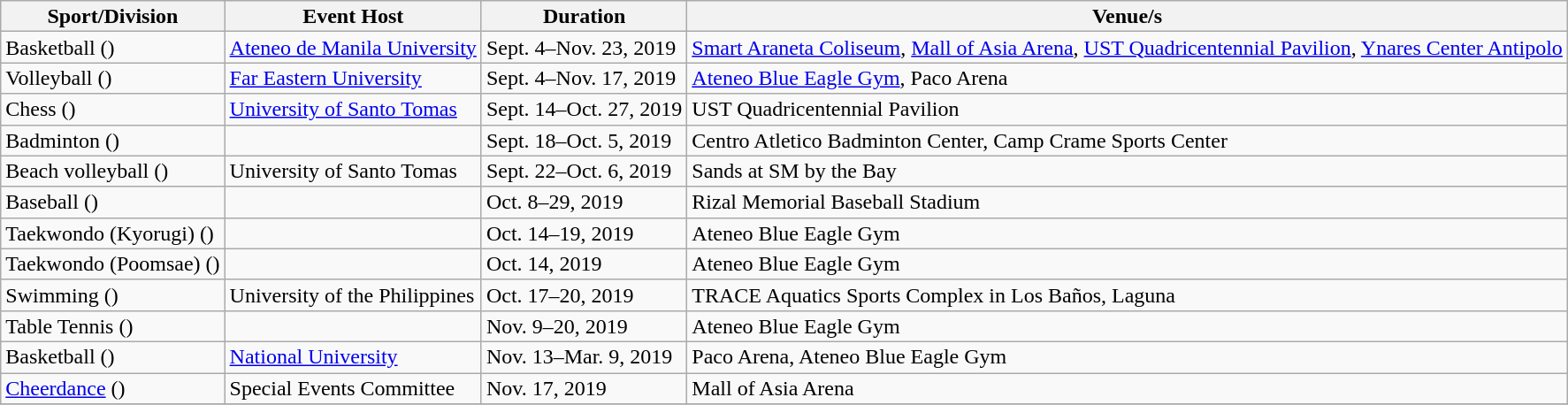<table class="wikitable" style="text-align:left; line-height:16px; width:auto;">
<tr>
<th>Sport/Division</th>
<th>Event Host</th>
<th>Duration</th>
<th>Venue/s</th>
</tr>
<tr>
<td> Basketball ()</td>
<td><a href='#'>Ateneo de Manila University</a></td>
<td>Sept. 4–Nov. 23, 2019</td>
<td><a href='#'>Smart Araneta Coliseum</a>, <a href='#'>Mall of Asia Arena</a>, <a href='#'>UST Quadricentennial Pavilion</a>, <a href='#'>Ynares Center Antipolo</a></td>
</tr>
<tr>
<td> Volleyball ()</td>
<td><a href='#'>Far Eastern University</a></td>
<td>Sept. 4–Nov. 17, 2019</td>
<td><a href='#'>Ateneo Blue Eagle Gym</a>, Paco Arena</td>
</tr>
<tr>
<td> Chess ()</td>
<td><a href='#'>University of Santo Tomas</a></td>
<td>Sept. 14–Oct. 27, 2019</td>
<td>UST Quadricentennial Pavilion</td>
</tr>
<tr>
<td> Badminton ()</td>
<td></td>
<td>Sept. 18–Oct. 5, 2019</td>
<td>Centro Atletico Badminton Center, Camp Crame Sports Center</td>
</tr>
<tr>
<td> Beach volleyball ()</td>
<td>University of Santo Tomas</td>
<td>Sept. 22–Oct. 6, 2019</td>
<td>Sands at SM by the Bay</td>
</tr>
<tr>
<td> Baseball ()</td>
<td></td>
<td>Oct. 8–29, 2019</td>
<td>Rizal Memorial Baseball Stadium</td>
</tr>
<tr>
<td> Taekwondo (Kyorugi) ()</td>
<td></td>
<td>Oct. 14–19, 2019</td>
<td>Ateneo Blue Eagle Gym</td>
</tr>
<tr>
<td> Taekwondo (Poomsae) ()</td>
<td></td>
<td>Oct. 14, 2019</td>
<td>Ateneo Blue Eagle Gym</td>
</tr>
<tr>
<td> Swimming ()</td>
<td>University of the Philippines</td>
<td>Oct. 17–20, 2019</td>
<td>TRACE Aquatics Sports Complex in Los Baños, Laguna</td>
</tr>
<tr>
<td> Table Tennis ()</td>
<td></td>
<td>Nov. 9–20, 2019</td>
<td>Ateneo Blue Eagle Gym</td>
</tr>
<tr>
<td> Basketball ()</td>
<td><a href='#'>National University</a></td>
<td>Nov. 13–Mar. 9, 2019</td>
<td>Paco Arena, Ateneo Blue Eagle Gym</td>
</tr>
<tr>
<td> <a href='#'>Cheerdance</a> ()</td>
<td>Special Events Committee</td>
<td>Nov. 17, 2019</td>
<td>Mall of Asia Arena</td>
</tr>
<tr>
</tr>
</table>
